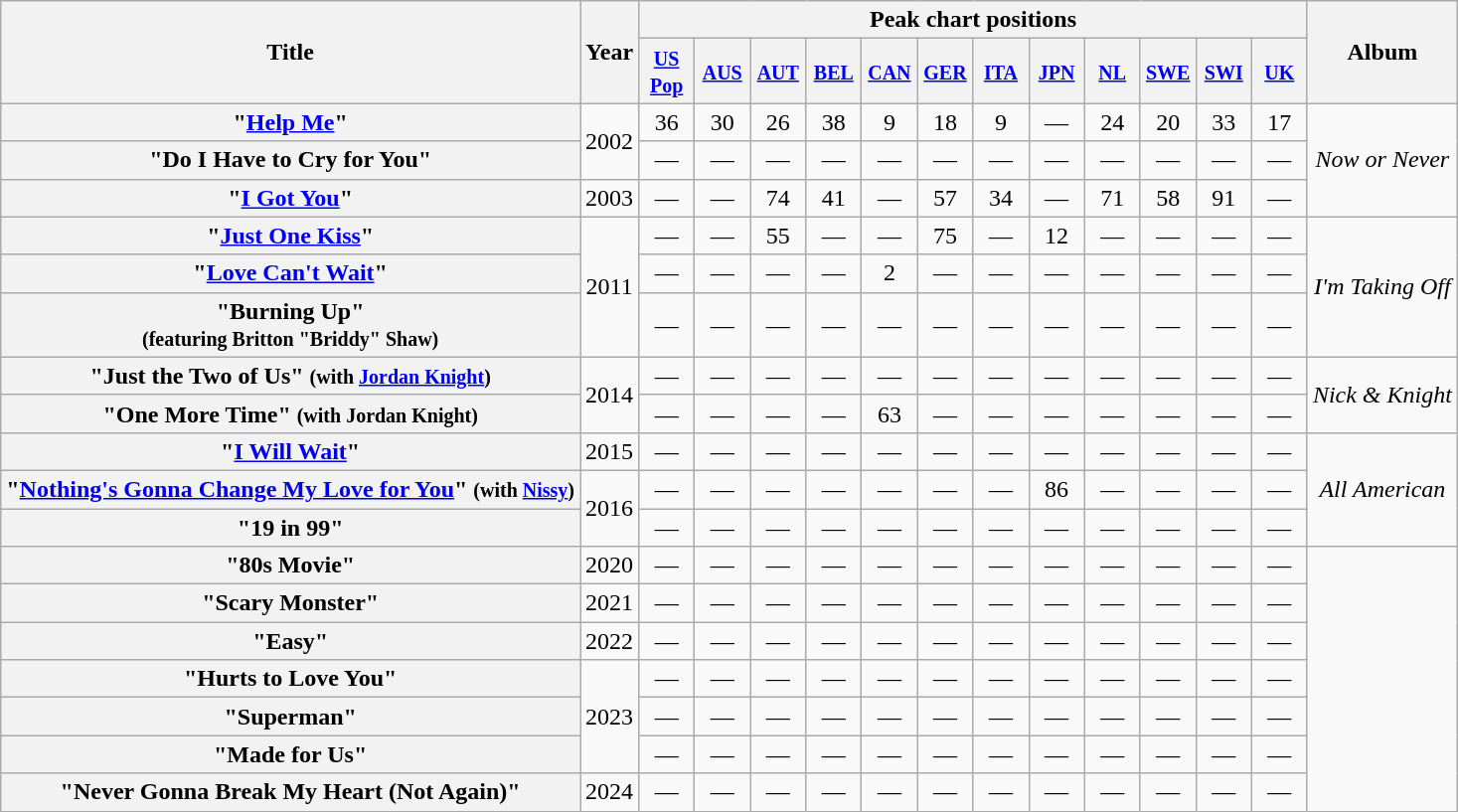<table class="wikitable plainrowheaders" style="text-align:center;" border="1">
<tr>
<th scope="col" rowspan="2">Title</th>
<th scope="col" rowspan="2">Year</th>
<th scope="col" colspan="12">Peak chart positions</th>
<th scope="col" rowspan="2">Album</th>
</tr>
<tr>
<th width=30><small><a href='#'>US<br>Pop</a></small><br></th>
<th width=30><small><a href='#'>AUS</a></small><br></th>
<th width=30><small><a href='#'>AUT</a></small><br></th>
<th width=30><small><a href='#'>BEL</a></small><br></th>
<th width=30><small><a href='#'>CAN</a></small><br></th>
<th width=30><small><a href='#'>GER</a></small><br></th>
<th width=30><small><a href='#'>ITA</a></small><br></th>
<th width=30><small><a href='#'>JPN</a></small><br></th>
<th width=30><small><a href='#'>NL</a></small><br></th>
<th width=30><small><a href='#'>SWE</a></small><br></th>
<th width=30><small><a href='#'>SWI</a></small><br></th>
<th width=30><small><a href='#'>UK</a></small><br></th>
</tr>
<tr>
<th scope="row">"<a href='#'>Help Me</a>"</th>
<td rowspan=2>2002</td>
<td>36</td>
<td>30</td>
<td>26</td>
<td>38</td>
<td>9</td>
<td>18</td>
<td>9</td>
<td>—</td>
<td>24</td>
<td>20</td>
<td>33</td>
<td>17</td>
<td rowspan=3><em>Now or Never</em></td>
</tr>
<tr>
<th scope="row">"Do I Have to Cry for You"</th>
<td>—</td>
<td>—</td>
<td>—</td>
<td>—</td>
<td>—</td>
<td>—</td>
<td>—</td>
<td>—</td>
<td>—</td>
<td>—</td>
<td>—</td>
<td>—</td>
</tr>
<tr>
<th scope="row">"<a href='#'>I Got You</a>"</th>
<td>2003</td>
<td>—</td>
<td>—</td>
<td>74</td>
<td>41</td>
<td>—</td>
<td>57</td>
<td>34</td>
<td>—</td>
<td>71</td>
<td>58</td>
<td>91</td>
<td>—</td>
</tr>
<tr>
<th scope="row">"<a href='#'>Just One Kiss</a>"</th>
<td rowspan=3>2011</td>
<td>—</td>
<td>—</td>
<td>55</td>
<td>—</td>
<td>—</td>
<td>75</td>
<td>—</td>
<td>12</td>
<td>—</td>
<td>—</td>
<td>—</td>
<td>—</td>
<td rowspan=3><em>I'm Taking Off</em></td>
</tr>
<tr>
<th scope="row">"<a href='#'>Love Can't Wait</a>"</th>
<td>—</td>
<td>—</td>
<td>—</td>
<td>—</td>
<td>2</td>
<td>—</td>
<td>—</td>
<td>—</td>
<td>—</td>
<td>—</td>
<td>—</td>
<td>—</td>
</tr>
<tr>
<th scope="row">"Burning Up"<br><small>(featuring Britton "Briddy" Shaw)</small></th>
<td>—</td>
<td>—</td>
<td>—</td>
<td>—</td>
<td>—</td>
<td>—</td>
<td>—</td>
<td>—</td>
<td>—</td>
<td>—</td>
<td>—</td>
<td>—</td>
</tr>
<tr>
<th scope="row">"Just the Two of Us" <small>(with <a href='#'>Jordan Knight</a>)</small></th>
<td rowspan=2>2014</td>
<td>—</td>
<td>—</td>
<td>—</td>
<td>—</td>
<td>—</td>
<td>—</td>
<td>—</td>
<td>—</td>
<td>—</td>
<td>—</td>
<td>—</td>
<td>—</td>
<td rowspan=2><em>Nick & Knight</em></td>
</tr>
<tr>
<th scope="row">"One More Time" <small>(with Jordan Knight)</small></th>
<td>—</td>
<td>—</td>
<td>—</td>
<td>—</td>
<td>63</td>
<td>—</td>
<td>—</td>
<td>—</td>
<td>—</td>
<td>—</td>
<td>—</td>
<td>—</td>
</tr>
<tr>
<th scope="row">"<a href='#'>I Will Wait</a>"</th>
<td>2015</td>
<td>—</td>
<td>—</td>
<td>—</td>
<td>—</td>
<td>—</td>
<td>—</td>
<td>—</td>
<td>—</td>
<td>—</td>
<td>—</td>
<td>—</td>
<td>—</td>
<td rowspan=3><em>All American</em></td>
</tr>
<tr>
<th scope="row">"<a href='#'>Nothing's Gonna Change My Love for You</a>" <small>(with <a href='#'>Nissy</a>)</small></th>
<td rowspan=2>2016</td>
<td>—</td>
<td>—</td>
<td>—</td>
<td>—</td>
<td>—</td>
<td>—</td>
<td>—</td>
<td>86</td>
<td>—</td>
<td>—</td>
<td>—</td>
<td>—</td>
</tr>
<tr>
<th scope="row">"19 in 99"</th>
<td>—</td>
<td>—</td>
<td>—</td>
<td>—</td>
<td>—</td>
<td>—</td>
<td>—</td>
<td>—</td>
<td>—</td>
<td>—</td>
<td>—</td>
<td>—</td>
</tr>
<tr>
<th scope="row">"80s Movie"</th>
<td>2020</td>
<td>—</td>
<td>—</td>
<td>—</td>
<td>—</td>
<td>—</td>
<td>—</td>
<td>—</td>
<td>—</td>
<td>—</td>
<td>—</td>
<td>—</td>
<td>—</td>
</tr>
<tr>
<th scope="row">"Scary Monster"</th>
<td>2021</td>
<td>—</td>
<td>—</td>
<td>—</td>
<td>—</td>
<td>—</td>
<td>—</td>
<td>—</td>
<td>—</td>
<td>—</td>
<td>—</td>
<td>—</td>
<td>—</td>
</tr>
<tr>
<th scope="row">"Easy" </th>
<td>2022</td>
<td>—</td>
<td>—</td>
<td>—</td>
<td>—</td>
<td>—</td>
<td>—</td>
<td>—</td>
<td>—</td>
<td>—</td>
<td>—</td>
<td>—</td>
<td>—</td>
</tr>
<tr>
<th scope="row">"Hurts to Love You"</th>
<td rowspan="3">2023</td>
<td>—</td>
<td>—</td>
<td>—</td>
<td>—</td>
<td>—</td>
<td>—</td>
<td>—</td>
<td>—</td>
<td>—</td>
<td>—</td>
<td>—</td>
<td>—</td>
</tr>
<tr>
<th scope="row">"Superman"</th>
<td>—</td>
<td>—</td>
<td>—</td>
<td>—</td>
<td>—</td>
<td>—</td>
<td>—</td>
<td>—</td>
<td>—</td>
<td>—</td>
<td>—</td>
<td>—</td>
</tr>
<tr>
<th scope="row">"Made for Us"</th>
<td>—</td>
<td>—</td>
<td>—</td>
<td>—</td>
<td>—</td>
<td>—</td>
<td>—</td>
<td>—</td>
<td>—</td>
<td>—</td>
<td>—</td>
<td>—</td>
</tr>
<tr>
<th scope="row">"Never Gonna Break My Heart (Not Again)"</th>
<td>2024</td>
<td>—</td>
<td>—</td>
<td>—</td>
<td>—</td>
<td>—</td>
<td>—</td>
<td>—</td>
<td>—</td>
<td>—</td>
<td>—</td>
<td>—</td>
<td>—</td>
</tr>
</table>
